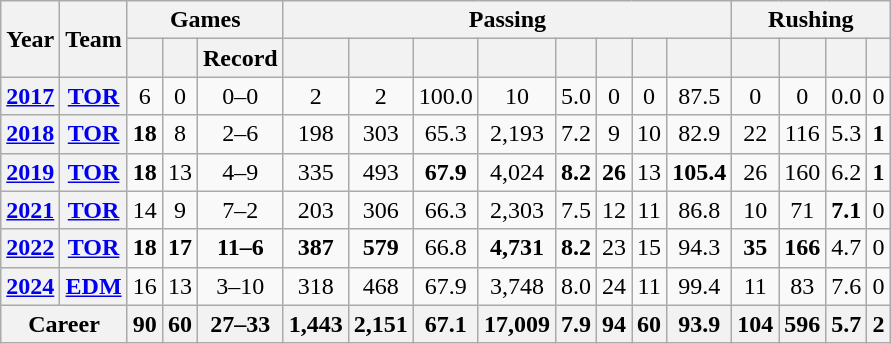<table class="wikitable" style="text-align:center;">
<tr>
<th rowspan="2">Year</th>
<th rowspan="2">Team</th>
<th colspan="3">Games</th>
<th colspan="8">Passing</th>
<th colspan="4">Rushing</th>
</tr>
<tr>
<th></th>
<th></th>
<th>Record</th>
<th></th>
<th></th>
<th></th>
<th></th>
<th></th>
<th></th>
<th></th>
<th></th>
<th></th>
<th></th>
<th></th>
<th></th>
</tr>
<tr>
<th><a href='#'>2017</a></th>
<th><a href='#'>TOR</a></th>
<td>6</td>
<td>0</td>
<td>0–0</td>
<td>2</td>
<td>2</td>
<td>100.0</td>
<td>10</td>
<td>5.0</td>
<td>0</td>
<td>0</td>
<td>87.5</td>
<td>0</td>
<td>0</td>
<td>0.0</td>
<td>0</td>
</tr>
<tr>
<th><a href='#'>2018</a></th>
<th><a href='#'>TOR</a></th>
<td><strong>18</strong></td>
<td>8</td>
<td>2–6</td>
<td>198</td>
<td>303</td>
<td>65.3</td>
<td>2,193</td>
<td>7.2</td>
<td>9</td>
<td>10</td>
<td>82.9</td>
<td>22</td>
<td>116</td>
<td>5.3</td>
<td><strong>1</strong></td>
</tr>
<tr>
<th><a href='#'>2019</a></th>
<th><a href='#'>TOR</a></th>
<td><strong>18</strong></td>
<td>13</td>
<td>4–9</td>
<td>335</td>
<td>493</td>
<td><strong>67.9</strong></td>
<td>4,024</td>
<td><strong>8.2</strong></td>
<td><strong>26</strong></td>
<td>13</td>
<td><strong>105.4</strong></td>
<td>26</td>
<td>160</td>
<td>6.2</td>
<td><strong>1</strong></td>
</tr>
<tr>
<th><a href='#'>2021</a></th>
<th><a href='#'>TOR</a></th>
<td>14</td>
<td>9</td>
<td>7–2</td>
<td>203</td>
<td>306</td>
<td>66.3</td>
<td>2,303</td>
<td>7.5</td>
<td>12</td>
<td>11</td>
<td>86.8</td>
<td>10</td>
<td>71</td>
<td><strong>7.1</strong></td>
<td>0</td>
</tr>
<tr>
<th><a href='#'>2022</a></th>
<th><a href='#'>TOR</a></th>
<td><strong>18</strong></td>
<td><strong>17</strong></td>
<td><strong>11–6</strong></td>
<td><strong>387</strong></td>
<td><strong>579</strong></td>
<td>66.8</td>
<td><strong>4,731</strong></td>
<td><strong>8.2</strong></td>
<td>23</td>
<td>15</td>
<td>94.3</td>
<td><strong>35</strong></td>
<td><strong>166</strong></td>
<td>4.7</td>
<td>0</td>
</tr>
<tr>
<th><a href='#'>2024</a></th>
<th><a href='#'>EDM</a></th>
<td>16</td>
<td>13</td>
<td>3–10</td>
<td>318</td>
<td>468</td>
<td>67.9</td>
<td>3,748</td>
<td>8.0</td>
<td>24</td>
<td>11</td>
<td>99.4</td>
<td>11</td>
<td>83</td>
<td>7.6</td>
<td>0</td>
</tr>
<tr>
<th colspan="2">Career</th>
<th>90</th>
<th>60</th>
<th>27–33</th>
<th>1,443</th>
<th>2,151</th>
<th>67.1</th>
<th>17,009</th>
<th>7.9</th>
<th>94</th>
<th>60</th>
<th>93.9</th>
<th>104</th>
<th>596</th>
<th>5.7</th>
<th>2</th>
</tr>
</table>
